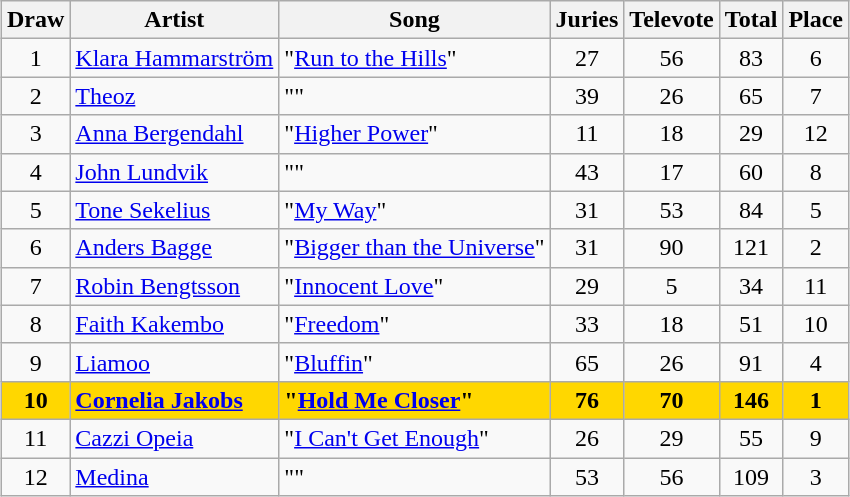<table class="sortable wikitable" style="margin: 1em auto 1em auto; text-align:center;">
<tr>
<th>Draw</th>
<th>Artist</th>
<th>Song</th>
<th>Juries</th>
<th>Televote</th>
<th>Total</th>
<th>Place</th>
</tr>
<tr>
<td>1</td>
<td style="text-align:left;"><a href='#'>Klara Hammarström</a></td>
<td style="text-align:left;">"<a href='#'>Run to the Hills</a>"</td>
<td>27</td>
<td>56</td>
<td>83</td>
<td>6</td>
</tr>
<tr>
<td>2</td>
<td style="text-align:left;"><a href='#'>Theoz</a></td>
<td style="text-align:left;">""</td>
<td>39</td>
<td>26</td>
<td>65</td>
<td>7</td>
</tr>
<tr>
<td>3</td>
<td style="text-align:left;"><a href='#'>Anna Bergendahl</a></td>
<td style="text-align:left;">"<a href='#'>Higher Power</a>"</td>
<td>11</td>
<td>18</td>
<td>29</td>
<td>12</td>
</tr>
<tr>
<td>4</td>
<td style="text-align:left;"><a href='#'>John Lundvik</a></td>
<td style="text-align:left;">""</td>
<td>43</td>
<td>17</td>
<td>60</td>
<td>8</td>
</tr>
<tr>
<td>5</td>
<td style="text-align:left;"><a href='#'>Tone Sekelius</a></td>
<td style="text-align:left;">"<a href='#'>My Way</a>"</td>
<td>31</td>
<td>53</td>
<td>84</td>
<td>5</td>
</tr>
<tr>
<td>6</td>
<td style="text-align:left;"><a href='#'>Anders Bagge</a></td>
<td style="text-align:left;">"<a href='#'>Bigger than the Universe</a>"</td>
<td>31</td>
<td>90</td>
<td>121</td>
<td>2</td>
</tr>
<tr>
<td>7</td>
<td style="text-align:left;"><a href='#'>Robin Bengtsson</a></td>
<td style="text-align:left;">"<a href='#'>Innocent Love</a>"</td>
<td>29</td>
<td>5</td>
<td>34</td>
<td>11</td>
</tr>
<tr>
<td>8</td>
<td style="text-align:left;"><a href='#'>Faith Kakembo</a></td>
<td style="text-align:left;">"<a href='#'>Freedom</a>"</td>
<td>33</td>
<td>18</td>
<td>51</td>
<td>10</td>
</tr>
<tr>
<td>9</td>
<td style="text-align:left;"><a href='#'>Liamoo</a></td>
<td style="text-align:left;">"<a href='#'>Bluffin</a>"</td>
<td>65</td>
<td>26</td>
<td>91</td>
<td>4</td>
</tr>
<tr style="background:gold; font-weight: bold"|->
<td>10</td>
<td style="text-align:left;"><a href='#'>Cornelia Jakobs</a></td>
<td style="text-align:left;">"<a href='#'>Hold Me Closer</a>"</td>
<td>76</td>
<td>70</td>
<td>146</td>
<td>1</td>
</tr>
<tr>
<td>11</td>
<td style="text-align:left;"><a href='#'>Cazzi Opeia</a></td>
<td style="text-align:left;">"<a href='#'>I Can't Get Enough</a>"</td>
<td>26</td>
<td>29</td>
<td>55</td>
<td>9</td>
</tr>
<tr>
<td>12</td>
<td style="text-align:left;"><a href='#'>Medina</a></td>
<td style="text-align:left;">""</td>
<td>53</td>
<td>56</td>
<td>109</td>
<td>3</td>
</tr>
</table>
